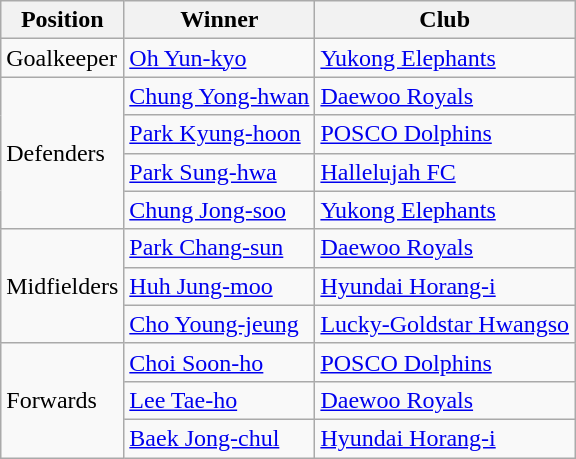<table class="wikitable">
<tr>
<th>Position</th>
<th>Winner</th>
<th>Club</th>
</tr>
<tr>
<td>Goalkeeper</td>
<td> <a href='#'>Oh Yun-kyo</a></td>
<td><a href='#'>Yukong Elephants</a></td>
</tr>
<tr>
<td rowspan="4">Defenders</td>
<td> <a href='#'>Chung Yong-hwan</a></td>
<td><a href='#'>Daewoo Royals</a></td>
</tr>
<tr>
<td> <a href='#'>Park Kyung-hoon</a></td>
<td><a href='#'>POSCO Dolphins</a></td>
</tr>
<tr>
<td> <a href='#'>Park Sung-hwa</a></td>
<td><a href='#'>Hallelujah FC</a></td>
</tr>
<tr>
<td> <a href='#'>Chung Jong-soo</a></td>
<td><a href='#'>Yukong Elephants</a></td>
</tr>
<tr>
<td rowspan="3">Midfielders</td>
<td> <a href='#'>Park Chang-sun</a></td>
<td><a href='#'>Daewoo Royals</a></td>
</tr>
<tr>
<td> <a href='#'>Huh Jung-moo</a></td>
<td><a href='#'>Hyundai Horang-i</a></td>
</tr>
<tr>
<td> <a href='#'>Cho Young-jeung</a></td>
<td><a href='#'>Lucky-Goldstar Hwangso</a></td>
</tr>
<tr>
<td rowspan="3">Forwards</td>
<td> <a href='#'>Choi Soon-ho</a></td>
<td><a href='#'>POSCO Dolphins</a></td>
</tr>
<tr>
<td> <a href='#'>Lee Tae-ho</a></td>
<td><a href='#'>Daewoo Royals</a></td>
</tr>
<tr>
<td> <a href='#'>Baek Jong-chul</a></td>
<td><a href='#'>Hyundai Horang-i</a></td>
</tr>
</table>
